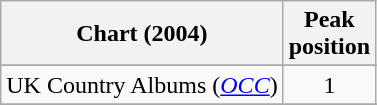<table class="wikitable sortable">
<tr>
<th>Chart (2004)</th>
<th>Peak<br>position</th>
</tr>
<tr>
</tr>
<tr>
</tr>
<tr>
<td>UK Country Albums (<em><a href='#'>OCC</a></em>)</td>
<td style="text-align:center;">1</td>
</tr>
<tr>
</tr>
<tr>
</tr>
<tr>
</tr>
</table>
